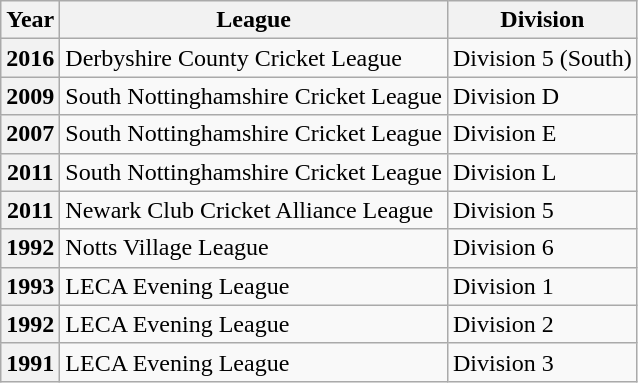<table class="wikitable sortable">
<tr>
<th scope="col">Year</th>
<th scope="col">League</th>
<th scope="col">Division</th>
</tr>
<tr>
<th scope="row">2016</th>
<td>Derbyshire County Cricket League</td>
<td>Division 5 (South)</td>
</tr>
<tr>
<th scope="row">2009</th>
<td>South Nottinghamshire Cricket League</td>
<td>Division D</td>
</tr>
<tr>
<th scope="row">2007</th>
<td>South Nottinghamshire Cricket League</td>
<td>Division E</td>
</tr>
<tr>
<th scope="row">2011</th>
<td>South Nottinghamshire Cricket League</td>
<td>Division L</td>
</tr>
<tr>
<th scope="row">2011</th>
<td>Newark Club Cricket Alliance League</td>
<td>Division 5</td>
</tr>
<tr>
<th scope="row">1992</th>
<td>Notts Village League</td>
<td>Division 6</td>
</tr>
<tr>
<th scope="row">1993</th>
<td>LECA Evening League</td>
<td>Division 1</td>
</tr>
<tr>
<th scope="row">1992</th>
<td>LECA Evening League</td>
<td>Division 2</td>
</tr>
<tr>
<th scope="row">1991</th>
<td>LECA Evening League</td>
<td>Division 3</td>
</tr>
</table>
